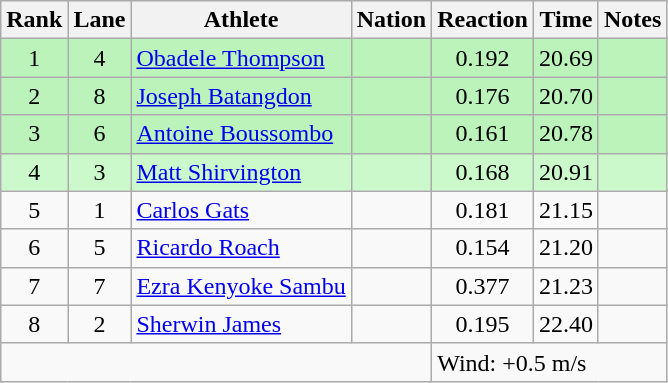<table class="wikitable sortable" style="text-align:center">
<tr>
<th>Rank</th>
<th>Lane</th>
<th>Athlete</th>
<th>Nation</th>
<th>Reaction</th>
<th>Time</th>
<th>Notes</th>
</tr>
<tr bgcolor = "bbf3bb">
<td>1</td>
<td>4</td>
<td align="left"><a href='#'>Obadele Thompson</a></td>
<td align="left"></td>
<td>0.192</td>
<td>20.69</td>
<td></td>
</tr>
<tr bgcolor = "bbf3bb">
<td>2</td>
<td>8</td>
<td align="left"><a href='#'>Joseph Batangdon</a></td>
<td align="left"></td>
<td>0.176</td>
<td>20.70</td>
<td></td>
</tr>
<tr bgcolor = "bbf3bb">
<td>3</td>
<td>6</td>
<td align="left"><a href='#'>Antoine Boussombo</a></td>
<td align="left"></td>
<td>0.161</td>
<td>20.78</td>
<td></td>
</tr>
<tr bgcolor = "ccf9cc">
<td>4</td>
<td>3</td>
<td align="left"><a href='#'>Matt Shirvington</a></td>
<td align="left"></td>
<td>0.168</td>
<td>20.91</td>
<td></td>
</tr>
<tr>
<td>5</td>
<td>1</td>
<td align="left"><a href='#'>Carlos Gats</a></td>
<td align="left"></td>
<td>0.181</td>
<td>21.15</td>
<td></td>
</tr>
<tr>
<td>6</td>
<td>5</td>
<td align="left"><a href='#'>Ricardo Roach</a></td>
<td align="left"></td>
<td>0.154</td>
<td>21.20</td>
<td></td>
</tr>
<tr>
<td>7</td>
<td>7</td>
<td align="left"><a href='#'>Ezra Kenyoke Sambu</a></td>
<td align="left"></td>
<td>0.377</td>
<td>21.23</td>
<td></td>
</tr>
<tr>
<td>8</td>
<td>2</td>
<td align="left"><a href='#'>Sherwin James</a></td>
<td align="left"></td>
<td>0.195</td>
<td>22.40</td>
<td></td>
</tr>
<tr class="sortbottom">
<td colspan=4></td>
<td colspan="3" style="text-align:left;">Wind: +0.5 m/s</td>
</tr>
</table>
